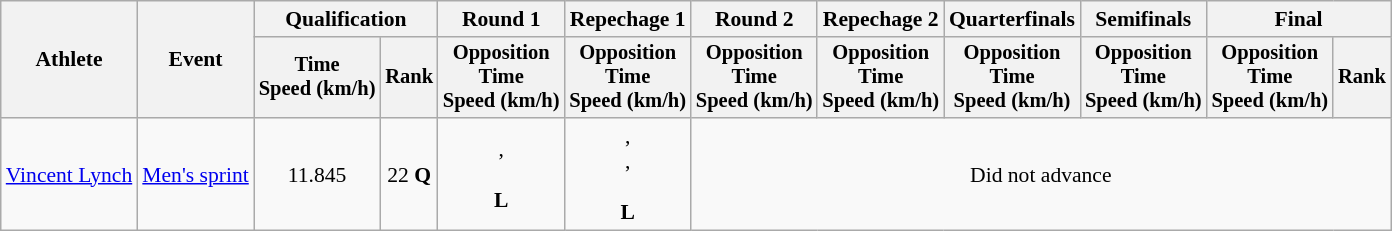<table class="wikitable" style="font-size:90%">
<tr>
<th rowspan=2>Athlete</th>
<th rowspan=2>Event</th>
<th colspan=2>Qualification</th>
<th>Round 1</th>
<th>Repechage 1</th>
<th>Round 2</th>
<th>Repechage 2</th>
<th>Quarterfinals</th>
<th>Semifinals</th>
<th colspan=2>Final</th>
</tr>
<tr style="font-size:95%">
<th>Time<br>Speed (km/h)</th>
<th>Rank</th>
<th>Opposition<br>Time<br>Speed (km/h)</th>
<th>Opposition<br>Time<br>Speed (km/h)</th>
<th>Opposition<br>Time<br>Speed (km/h)</th>
<th>Opposition<br>Time<br>Speed (km/h)</th>
<th>Opposition<br>Time<br>Speed (km/h)</th>
<th>Opposition<br>Time<br>Speed (km/h)</th>
<th>Opposition<br>Time<br>Speed (km/h)</th>
<th>Rank</th>
</tr>
<tr align=center>
<td align=left><a href='#'>Vincent Lynch</a></td>
<td align=left><a href='#'>Men's sprint</a></td>
<td>11.845</td>
<td>22 <strong>Q</strong></td>
<td>, <br><br><strong>L</strong></td>
<td>, <br>,<br><br><strong>L</strong></td>
<td colspan=6>Did not advance</td>
</tr>
</table>
